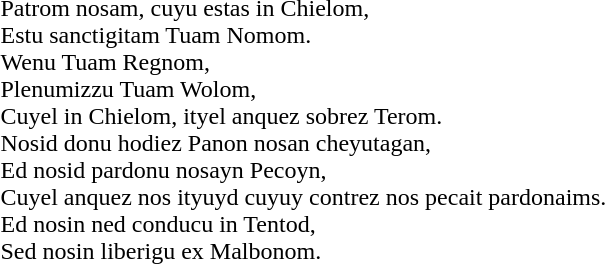<table>
<tr>
<td><br>Patrom nosam, cuyu estas in Chielom,<br>
Estu sanctigitam Tuam Nomom.<br>
Wenu Tuam Regnom,<br>
Plenumizzu Tuam Wolom,<br>
Cuyel in Chielom, ityel anquez sobrez Terom.<br>
Nosid donu hodiez Panon nosan cheyutagan,<br>
Ed nosid pardonu nosayn Pecoyn,<br>
Cuyel anquez nos ityuyd cuyuy contrez nos pecait pardonaims.<br>
Ed nosin ned conducu in Tentod,<br>
Sed nosin liberigu ex Malbonom.</td>
</tr>
</table>
